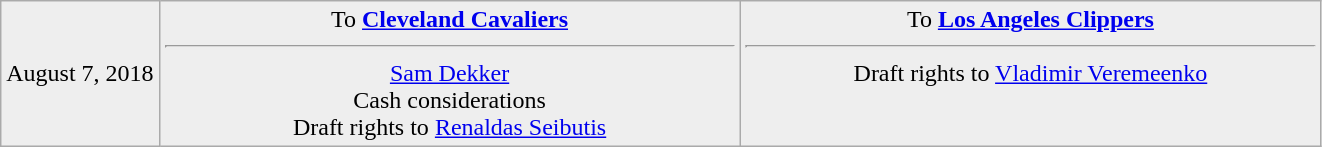<table class="wikitable sortable sortable" style="text-align: center">
<tr style="background:#eee;">
<td style="width:12%">August 7, 2018</td>
<td style="width:44%; vertical-align:top;">To <strong><a href='#'>Cleveland Cavaliers</a></strong><hr><a href='#'>Sam Dekker</a><br>Cash considerations<br>Draft rights to <a href='#'>Renaldas Seibutis</a></td>
<td style="width:44%; vertical-align:top;">To <strong><a href='#'>Los Angeles Clippers</a></strong><hr>Draft rights to <a href='#'>Vladimir Veremeenko</a></td>
</tr>
</table>
